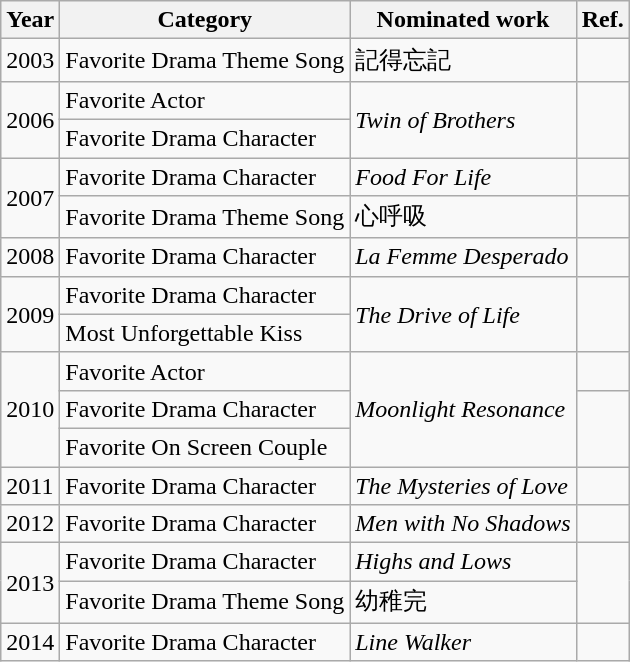<table class="wikitable">
<tr>
<th>Year</th>
<th>Category</th>
<th>Nominated work</th>
<th>Ref.</th>
</tr>
<tr>
<td>2003</td>
<td>Favorite Drama Theme Song</td>
<td>記得忘記</td>
<td></td>
</tr>
<tr>
<td rowspan=2>2006</td>
<td>Favorite Actor</td>
<td rowspan=2><em>Twin of Brothers</em></td>
<td rowspan=2></td>
</tr>
<tr>
<td>Favorite Drama Character</td>
</tr>
<tr>
<td rowspan=2>2007</td>
<td>Favorite Drama Character</td>
<td><em>Food For Life</em></td>
<td></td>
</tr>
<tr>
<td>Favorite Drama Theme Song</td>
<td>心呼吸</td>
<td></td>
</tr>
<tr>
<td>2008</td>
<td>Favorite Drama Character</td>
<td><em>La Femme Desperado</em></td>
<td></td>
</tr>
<tr>
<td rowspan=2>2009</td>
<td>Favorite Drama Character</td>
<td rowspan=2><em>The Drive of Life</em></td>
<td rowspan=2></td>
</tr>
<tr>
<td>Most Unforgettable Kiss</td>
</tr>
<tr>
<td rowspan=3>2010</td>
<td>Favorite Actor</td>
<td rowspan=3><em>Moonlight Resonance</em></td>
<td></td>
</tr>
<tr>
<td>Favorite Drama Character</td>
<td rowspan=2></td>
</tr>
<tr>
<td>Favorite On Screen Couple</td>
</tr>
<tr>
<td>2011</td>
<td>Favorite Drama Character</td>
<td><em>The Mysteries of Love</em></td>
<td></td>
</tr>
<tr>
<td>2012</td>
<td>Favorite Drama Character</td>
<td><em>Men with No Shadows</em></td>
<td></td>
</tr>
<tr>
<td rowspan=2>2013</td>
<td>Favorite Drama Character</td>
<td><em>Highs and Lows</em></td>
<td rowspan=2></td>
</tr>
<tr>
<td>Favorite Drama Theme Song</td>
<td>幼稚完</td>
</tr>
<tr>
<td>2014</td>
<td>Favorite Drama Character</td>
<td><em>Line Walker</em></td>
<td></td>
</tr>
</table>
